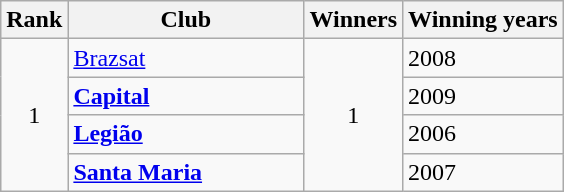<table class="wikitable sortable">
<tr>
<th>Rank</th>
<th style="width:150px">Club</th>
<th>Winners</th>
<th>Winning years</th>
</tr>
<tr>
<td rowspan=4 align=center>1</td>
<td><a href='#'>Brazsat</a></td>
<td rowspan=4 align=center>1</td>
<td>2008</td>
</tr>
<tr>
<td><strong><a href='#'>Capital</a></strong></td>
<td>2009</td>
</tr>
<tr>
<td><strong><a href='#'>Legião</a> </strong></td>
<td>2006</td>
</tr>
<tr>
<td><strong><a href='#'>Santa Maria</a></strong></td>
<td>2007</td>
</tr>
</table>
